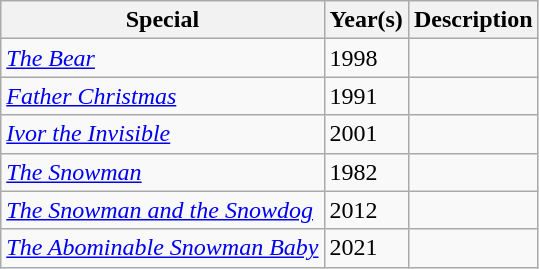<table class="wikitable sortable">
<tr>
<th>Special</th>
<th>Year(s)</th>
<th>Description</th>
</tr>
<tr>
<td><em><a href='#'>The Bear</a></em></td>
<td>1998</td>
<td></td>
</tr>
<tr>
<td><em><a href='#'>Father Christmas</a></em></td>
<td>1991</td>
<td></td>
</tr>
<tr>
<td><em><a href='#'>Ivor the Invisible</a></em></td>
<td>2001</td>
<td></td>
</tr>
<tr>
<td><em><a href='#'>The Snowman</a></em></td>
<td>1982</td>
<td></td>
</tr>
<tr>
<td><em><a href='#'>The Snowman and the Snowdog</a></em></td>
<td>2012</td>
<td></td>
</tr>
<tr>
<td><em><a href='#'>The Abominable Snowman Baby</a></em></td>
<td>2021</td>
<td></td>
</tr>
</table>
